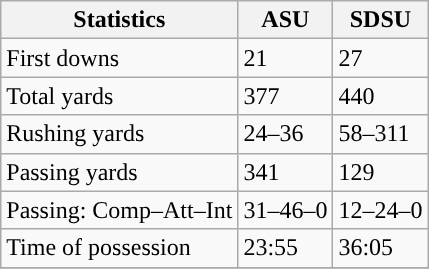<table class="wikitable" style="float: left;">
<tr>
<th>Statistics</th>
<th>ASU</th>
<th>SDSU</th>
</tr>
<tr>
<td>First downs</td>
<td>21</td>
<td>27</td>
</tr>
<tr>
<td>Total yards</td>
<td>377</td>
<td>440</td>
</tr>
<tr>
<td>Rushing yards</td>
<td>24–36</td>
<td>58–311</td>
</tr>
<tr>
<td>Passing yards</td>
<td>341</td>
<td>129</td>
</tr>
<tr>
<td>Passing: Comp–Att–Int</td>
<td>31–46–0</td>
<td>12–24–0</td>
</tr>
<tr>
<td>Time of possession</td>
<td>23:55</td>
<td>36:05</td>
</tr>
<tr>
</tr>
</table>
